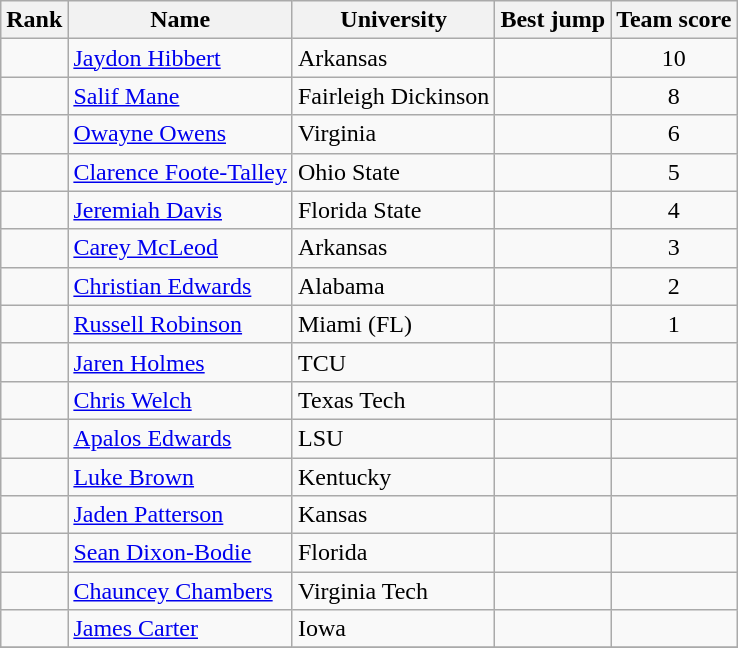<table class="wikitable sortable" style="text-align:center">
<tr>
<th>Rank</th>
<th>Name</th>
<th>University</th>
<th>Best jump</th>
<th>Team score</th>
</tr>
<tr>
<td></td>
<td align=left><a href='#'>Jaydon Hibbert</a></td>
<td align="left">Arkansas</td>
<td><strong></strong></td>
<td>10</td>
</tr>
<tr>
<td></td>
<td align=left><a href='#'>Salif Mane</a></td>
<td align="left">Fairleigh Dickinson</td>
<td><strong></strong></td>
<td>8</td>
</tr>
<tr>
<td></td>
<td align=left><a href='#'>Owayne Owens</a></td>
<td align="left">Virginia</td>
<td><strong></strong></td>
<td>6</td>
</tr>
<tr>
<td></td>
<td align=left><a href='#'>Clarence Foote-Talley</a></td>
<td align="left">Ohio State</td>
<td><strong></strong></td>
<td>5</td>
</tr>
<tr>
<td></td>
<td align=left><a href='#'>Jeremiah Davis</a></td>
<td align="left">Florida State</td>
<td><strong></strong></td>
<td>4</td>
</tr>
<tr>
<td></td>
<td align=left><a href='#'>Carey McLeod</a></td>
<td align="left">Arkansas</td>
<td><strong></strong></td>
<td>3</td>
</tr>
<tr>
<td></td>
<td align=left><a href='#'>Christian Edwards</a></td>
<td align="left">Alabama</td>
<td><strong></strong></td>
<td>2</td>
</tr>
<tr>
<td></td>
<td align=left><a href='#'>Russell Robinson</a></td>
<td align="left">Miami (FL)</td>
<td><strong></strong></td>
<td>1</td>
</tr>
<tr>
<td></td>
<td align=left><a href='#'>Jaren Holmes</a></td>
<td align="left">TCU</td>
<td><strong></strong></td>
<td></td>
</tr>
<tr>
<td></td>
<td align=left><a href='#'>Chris Welch</a></td>
<td align="left">Texas Tech</td>
<td><strong></strong></td>
<td></td>
</tr>
<tr>
<td></td>
<td align=left><a href='#'>Apalos Edwards</a></td>
<td align="left">LSU</td>
<td><strong></strong></td>
<td></td>
</tr>
<tr>
<td></td>
<td align=left><a href='#'>Luke Brown</a></td>
<td align="left">Kentucky</td>
<td><strong></strong></td>
<td></td>
</tr>
<tr>
<td></td>
<td align=left><a href='#'>Jaden Patterson</a></td>
<td align="left">Kansas</td>
<td><strong></strong></td>
<td></td>
</tr>
<tr>
<td></td>
<td align=left><a href='#'>Sean Dixon-Bodie</a></td>
<td align="left">Florida</td>
<td><strong></strong></td>
<td></td>
</tr>
<tr>
<td></td>
<td align=left><a href='#'>Chauncey Chambers</a></td>
<td align="left">Virginia Tech</td>
<td><strong></strong></td>
<td></td>
</tr>
<tr>
<td></td>
<td align=left><a href='#'>James Carter</a></td>
<td align="left">Iowa</td>
<td><strong></strong></td>
<td></td>
</tr>
<tr>
</tr>
</table>
